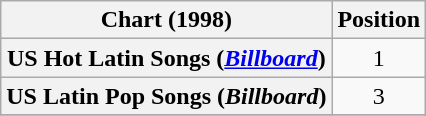<table class="wikitable plainrowheaders sortable" style="text-align:center;">
<tr>
<th scope="col">Chart (1998)</th>
<th scope="col">Position</th>
</tr>
<tr>
<th scope="row">US Hot Latin Songs (<em><a href='#'>Billboard</a></em>)</th>
<td>1</td>
</tr>
<tr>
<th scope="row">US Latin Pop Songs (<em>Billboard</em>)</th>
<td>3</td>
</tr>
<tr>
</tr>
</table>
